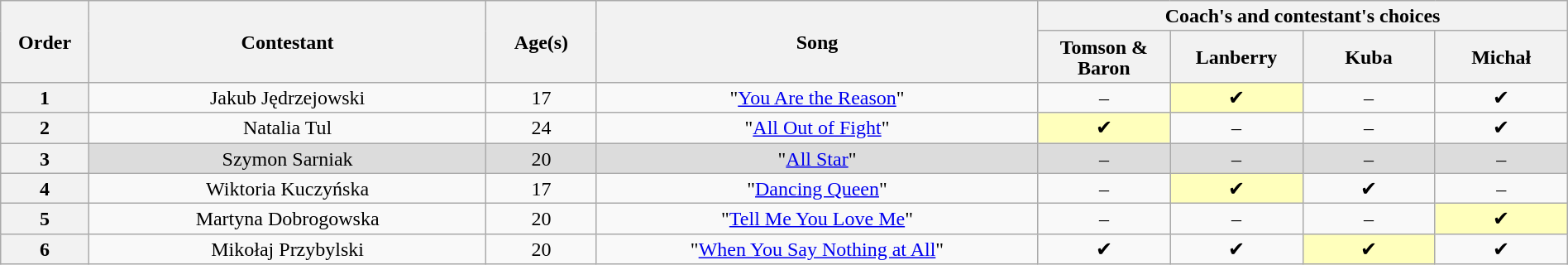<table class="wikitable" style="text-align:center; line-height:17px; width:100%">
<tr>
<th scope="col" rowspan="2" style="width:04%">Order</th>
<th scope="col" rowspan="2" style="width:18%">Contestant</th>
<th scope="col" rowspan="2" style="width:05%">Age(s)</th>
<th scope="col" rowspan="2" style="width:20%">Song</th>
<th scope="col" colspan="4" style="width:24%">Coach's and contestant's choices</th>
</tr>
<tr>
<th style="width:06%">Tomson & Baron</th>
<th style="width:06%">Lanberry</th>
<th style="width:06%">Kuba</th>
<th style="width:06%">Michał</th>
</tr>
<tr>
<th>1</th>
<td>Jakub Jędrzejowski</td>
<td>17</td>
<td>"<a href='#'>You Are the Reason</a>"</td>
<td>–</td>
<td style="background:#ffffbc">✔</td>
<td>–</td>
<td>✔</td>
</tr>
<tr>
<th>2</th>
<td>Natalia Tul</td>
<td>24</td>
<td>"<a href='#'>All Out of Fight</a>"</td>
<td style="background:#ffffbc">✔</td>
<td>–</td>
<td>–</td>
<td>✔</td>
</tr>
<tr style="background:#DCDCDC">
<th>3</th>
<td>Szymon Sarniak</td>
<td>20</td>
<td>"<a href='#'>All Star</a>"</td>
<td>–</td>
<td>–</td>
<td>–</td>
<td>–</td>
</tr>
<tr>
<th>4</th>
<td>Wiktoria Kuczyńska</td>
<td>17</td>
<td>"<a href='#'>Dancing Queen</a>"</td>
<td>–</td>
<td style="background:#ffffbc">✔</td>
<td>✔</td>
<td>–</td>
</tr>
<tr>
<th>5</th>
<td>Martyna Dobrogowska</td>
<td>20</td>
<td>"<a href='#'>Tell Me You Love Me</a>"</td>
<td>–</td>
<td>–</td>
<td>–</td>
<td style="background:#ffffbc">✔</td>
</tr>
<tr>
<th>6</th>
<td>Mikołaj Przybylski</td>
<td>20</td>
<td>"<a href='#'>When You Say Nothing at All</a>"</td>
<td>✔</td>
<td>✔</td>
<td style="background:#ffffbc">✔</td>
<td>✔</td>
</tr>
</table>
